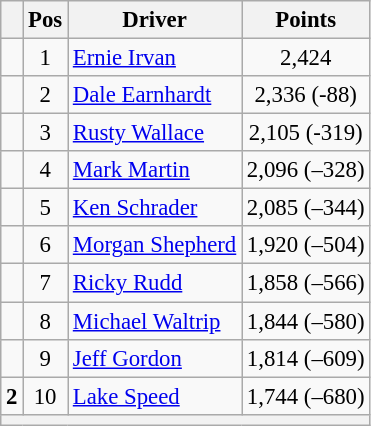<table class="wikitable" style="font-size: 95%;">
<tr>
<th></th>
<th>Pos</th>
<th>Driver</th>
<th>Points</th>
</tr>
<tr>
<td align="left"></td>
<td style="text-align:center;">1</td>
<td><a href='#'>Ernie Irvan</a></td>
<td style="text-align:center;">2,424</td>
</tr>
<tr>
<td align="left"></td>
<td style="text-align:center;">2</td>
<td><a href='#'>Dale Earnhardt</a></td>
<td style="text-align:center;">2,336 (-88)</td>
</tr>
<tr>
<td align="left"></td>
<td style="text-align:center;">3</td>
<td><a href='#'>Rusty Wallace</a></td>
<td style="text-align:center;">2,105 (-319)</td>
</tr>
<tr>
<td align="left"></td>
<td style="text-align:center;">4</td>
<td><a href='#'>Mark Martin</a></td>
<td style="text-align:center;">2,096 (–328)</td>
</tr>
<tr>
<td align="left"></td>
<td style="text-align:center;">5</td>
<td><a href='#'>Ken Schrader</a></td>
<td style="text-align:center;">2,085 (–344)</td>
</tr>
<tr>
<td align="left"></td>
<td style="text-align:center;">6</td>
<td><a href='#'>Morgan Shepherd</a></td>
<td style="text-align:center;">1,920 (–504)</td>
</tr>
<tr>
<td align="left"></td>
<td style="text-align:center;">7</td>
<td><a href='#'>Ricky Rudd</a></td>
<td style="text-align:center;">1,858 (–566)</td>
</tr>
<tr>
<td align="left"></td>
<td style="text-align:center;">8</td>
<td><a href='#'>Michael Waltrip</a></td>
<td style="text-align:center;">1,844 (–580)</td>
</tr>
<tr>
<td align="left"></td>
<td style="text-align:center;">9</td>
<td><a href='#'>Jeff Gordon</a></td>
<td style="text-align:center;">1,814 (–609)</td>
</tr>
<tr>
<td align="left"> <strong>2</strong></td>
<td style="text-align:center;">10</td>
<td><a href='#'>Lake Speed</a></td>
<td style="text-align:center;">1,744 (–680)</td>
</tr>
<tr class="sortbottom">
<th colspan="9"></th>
</tr>
</table>
